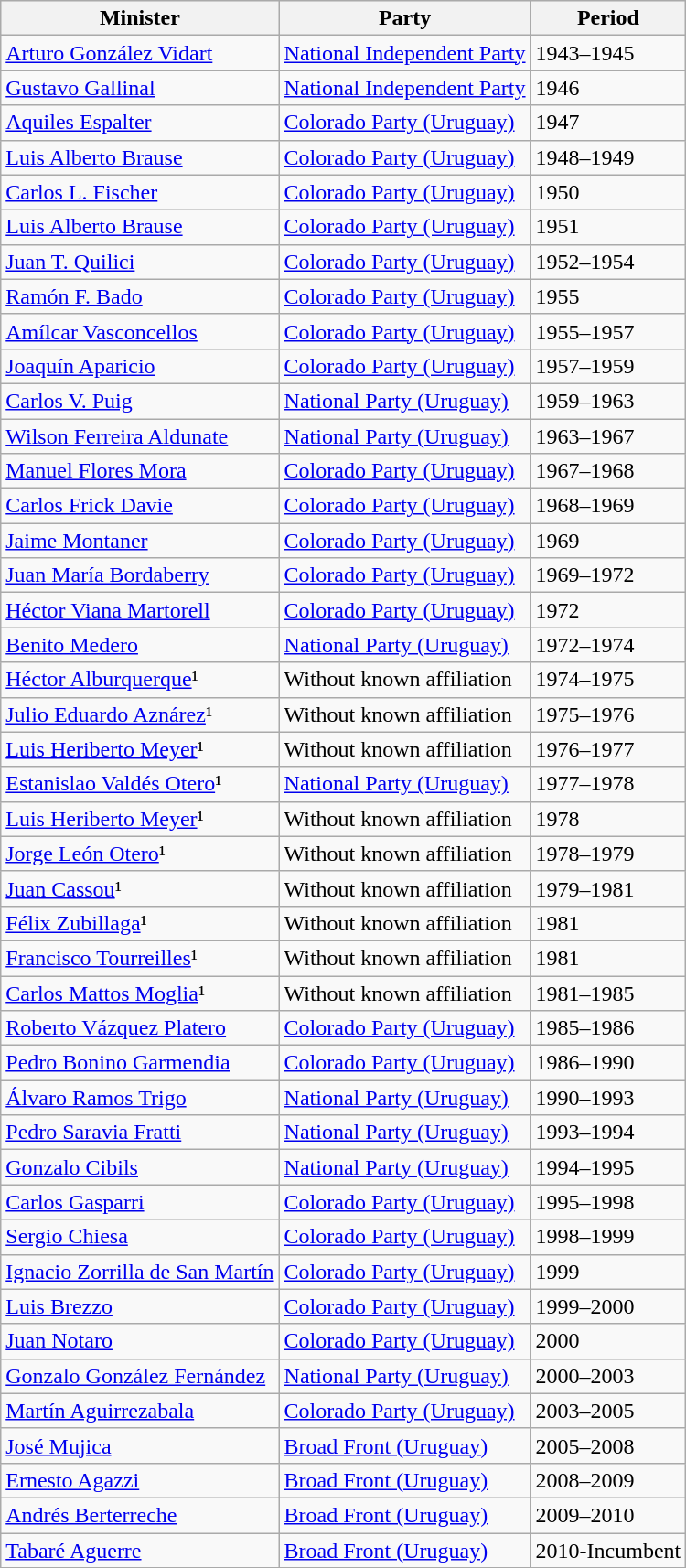<table class="wikitable">
<tr style="background:#efefef;">
<th><strong>Minister</strong></th>
<th><strong>Party</strong></th>
<th><strong>Period</strong></th>
</tr>
<tr>
<td><a href='#'>Arturo González Vidart</a></td>
<td><a href='#'>National Independent Party</a></td>
<td>1943–1945</td>
</tr>
<tr>
<td><a href='#'>Gustavo Gallinal</a></td>
<td><a href='#'>National Independent Party</a></td>
<td>1946</td>
</tr>
<tr>
<td><a href='#'>Aquiles Espalter</a></td>
<td><a href='#'>Colorado Party (Uruguay)</a></td>
<td>1947</td>
</tr>
<tr>
<td><a href='#'>Luis Alberto Brause</a></td>
<td><a href='#'>Colorado Party (Uruguay)</a></td>
<td>1948–1949</td>
</tr>
<tr>
<td><a href='#'>Carlos L. Fischer</a></td>
<td><a href='#'>Colorado Party (Uruguay)</a></td>
<td>1950</td>
</tr>
<tr>
<td><a href='#'>Luis Alberto Brause</a></td>
<td><a href='#'>Colorado Party (Uruguay)</a></td>
<td>1951</td>
</tr>
<tr>
<td><a href='#'>Juan T. Quilici</a></td>
<td><a href='#'>Colorado Party (Uruguay)</a></td>
<td>1952–1954</td>
</tr>
<tr>
<td><a href='#'>Ramón F. Bado</a></td>
<td><a href='#'>Colorado Party (Uruguay)</a></td>
<td>1955</td>
</tr>
<tr>
<td><a href='#'>Amílcar Vasconcellos</a></td>
<td><a href='#'>Colorado Party (Uruguay)</a></td>
<td>1955–1957</td>
</tr>
<tr>
<td><a href='#'>Joaquín Aparicio</a></td>
<td><a href='#'>Colorado Party (Uruguay)</a></td>
<td>1957–1959</td>
</tr>
<tr>
<td><a href='#'>Carlos V. Puig</a></td>
<td><a href='#'>National Party (Uruguay)</a></td>
<td>1959–1963</td>
</tr>
<tr>
<td><a href='#'>Wilson Ferreira Aldunate</a></td>
<td><a href='#'>National Party (Uruguay)</a></td>
<td>1963–1967</td>
</tr>
<tr>
<td><a href='#'>Manuel Flores Mora</a></td>
<td><a href='#'>Colorado Party (Uruguay)</a></td>
<td>1967–1968</td>
</tr>
<tr>
<td><a href='#'>Carlos Frick Davie</a></td>
<td><a href='#'>Colorado Party (Uruguay)</a></td>
<td>1968–1969</td>
</tr>
<tr>
<td><a href='#'>Jaime Montaner</a></td>
<td><a href='#'>Colorado Party (Uruguay)</a></td>
<td>1969</td>
</tr>
<tr>
<td><a href='#'>Juan María Bordaberry</a></td>
<td><a href='#'>Colorado Party (Uruguay)</a></td>
<td>1969–1972</td>
</tr>
<tr>
<td><a href='#'>Héctor Viana Martorell</a></td>
<td><a href='#'>Colorado Party (Uruguay)</a></td>
<td>1972</td>
</tr>
<tr>
<td><a href='#'>Benito Medero</a></td>
<td><a href='#'>National Party (Uruguay)</a></td>
<td>1972–1974</td>
</tr>
<tr>
<td><a href='#'>Héctor Alburquerque</a>¹</td>
<td>Without known affiliation</td>
<td>1974–1975</td>
</tr>
<tr>
<td><a href='#'>Julio Eduardo Aznárez</a>¹</td>
<td>Without known affiliation</td>
<td>1975–1976</td>
</tr>
<tr>
<td><a href='#'>Luis Heriberto Meyer</a>¹</td>
<td>Without known affiliation</td>
<td>1976–1977</td>
</tr>
<tr>
<td><a href='#'>Estanislao Valdés Otero</a>¹</td>
<td><a href='#'>National Party (Uruguay)</a></td>
<td>1977–1978</td>
</tr>
<tr>
<td><a href='#'>Luis Heriberto Meyer</a>¹</td>
<td>Without known affiliation</td>
<td>1978</td>
</tr>
<tr>
<td><a href='#'>Jorge León Otero</a>¹</td>
<td>Without known affiliation</td>
<td>1978–1979</td>
</tr>
<tr>
<td><a href='#'>Juan Cassou</a>¹</td>
<td>Without known affiliation</td>
<td>1979–1981</td>
</tr>
<tr>
<td><a href='#'>Félix Zubillaga</a>¹</td>
<td>Without known affiliation</td>
<td>1981</td>
</tr>
<tr>
<td><a href='#'>Francisco Tourreilles</a>¹</td>
<td>Without known affiliation</td>
<td>1981</td>
</tr>
<tr>
<td><a href='#'>Carlos Mattos Moglia</a>¹</td>
<td>Without known affiliation</td>
<td>1981–1985</td>
</tr>
<tr>
<td><a href='#'>Roberto Vázquez Platero</a></td>
<td><a href='#'>Colorado Party (Uruguay)</a></td>
<td>1985–1986</td>
</tr>
<tr>
<td><a href='#'>Pedro Bonino Garmendia</a></td>
<td><a href='#'>Colorado Party (Uruguay)</a></td>
<td>1986–1990</td>
</tr>
<tr>
<td><a href='#'>Álvaro Ramos Trigo</a></td>
<td><a href='#'>National Party (Uruguay)</a></td>
<td>1990–1993</td>
</tr>
<tr>
<td><a href='#'>Pedro Saravia Fratti</a></td>
<td><a href='#'>National Party (Uruguay)</a></td>
<td>1993–1994</td>
</tr>
<tr>
<td><a href='#'>Gonzalo Cibils</a></td>
<td><a href='#'>National Party (Uruguay)</a></td>
<td>1994–1995</td>
</tr>
<tr>
<td><a href='#'>Carlos Gasparri</a></td>
<td><a href='#'>Colorado Party (Uruguay)</a></td>
<td>1995–1998</td>
</tr>
<tr>
<td><a href='#'>Sergio Chiesa</a></td>
<td><a href='#'>Colorado Party (Uruguay)</a></td>
<td>1998–1999</td>
</tr>
<tr>
<td><a href='#'>Ignacio Zorrilla de San Martín</a></td>
<td><a href='#'>Colorado Party (Uruguay)</a></td>
<td>1999</td>
</tr>
<tr>
<td><a href='#'>Luis Brezzo</a></td>
<td><a href='#'>Colorado Party (Uruguay)</a></td>
<td>1999–2000</td>
</tr>
<tr>
<td><a href='#'>Juan Notaro</a></td>
<td><a href='#'>Colorado Party (Uruguay)</a></td>
<td>2000</td>
</tr>
<tr>
<td><a href='#'>Gonzalo González Fernández</a></td>
<td><a href='#'>National Party (Uruguay)</a></td>
<td>2000–2003</td>
</tr>
<tr>
<td><a href='#'>Martín Aguirrezabala</a></td>
<td><a href='#'>Colorado Party (Uruguay)</a></td>
<td>2003–2005</td>
</tr>
<tr>
<td><a href='#'>José Mujica</a></td>
<td><a href='#'>Broad Front (Uruguay)</a></td>
<td>2005–2008</td>
</tr>
<tr>
<td><a href='#'>Ernesto Agazzi</a></td>
<td><a href='#'>Broad Front (Uruguay)</a></td>
<td>2008–2009</td>
</tr>
<tr>
<td><a href='#'>Andrés Berterreche</a></td>
<td><a href='#'>Broad Front (Uruguay)</a></td>
<td>2009–2010</td>
</tr>
<tr>
<td><a href='#'>Tabaré Aguerre</a></td>
<td><a href='#'>Broad Front (Uruguay)</a></td>
<td>2010-Incumbent</td>
</tr>
</table>
